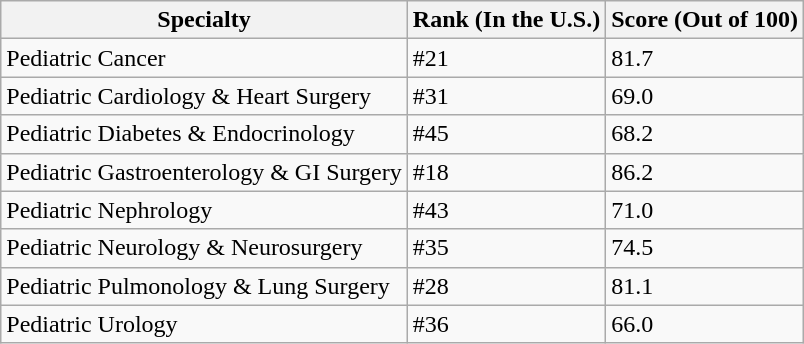<table class="wikitable">
<tr>
<th>Specialty</th>
<th>Rank (In the U.S.)</th>
<th>Score (Out of 100)</th>
</tr>
<tr>
<td>Pediatric Cancer</td>
<td>#21</td>
<td>81.7</td>
</tr>
<tr>
<td>Pediatric Cardiology & Heart Surgery</td>
<td>#31</td>
<td>69.0</td>
</tr>
<tr>
<td>Pediatric Diabetes & Endocrinology</td>
<td>#45</td>
<td>68.2</td>
</tr>
<tr>
<td>Pediatric Gastroenterology & GI Surgery</td>
<td>#18</td>
<td>86.2</td>
</tr>
<tr>
<td>Pediatric Nephrology</td>
<td>#43</td>
<td>71.0</td>
</tr>
<tr>
<td>Pediatric Neurology & Neurosurgery</td>
<td>#35</td>
<td>74.5</td>
</tr>
<tr>
<td>Pediatric Pulmonology & Lung Surgery</td>
<td>#28</td>
<td>81.1</td>
</tr>
<tr>
<td>Pediatric Urology</td>
<td>#36</td>
<td>66.0</td>
</tr>
</table>
